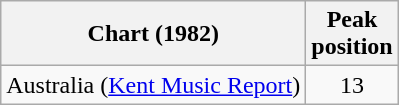<table class="wikitable">
<tr>
<th>Chart (1982)</th>
<th>Peak<br>position</th>
</tr>
<tr>
<td>Australia (<a href='#'>Kent Music Report</a>)</td>
<td style="text-align:center;">13</td>
</tr>
</table>
